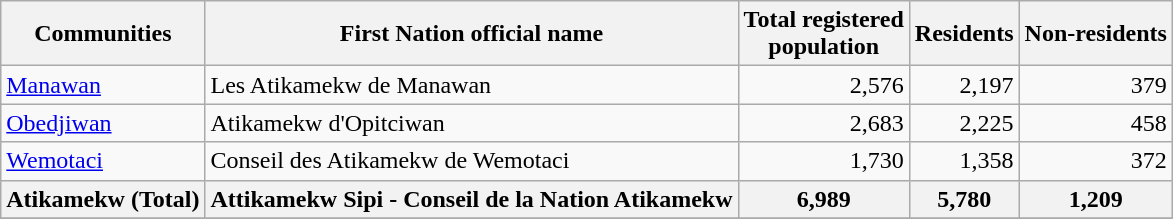<table class="wikitable" border="1">
<tr>
<th>Communities</th>
<th>First Nation official name</th>
<th>Total registered<br>population</th>
<th>Residents</th>
<th>Non-residents</th>
</tr>
<tr>
<td><a href='#'>Manawan</a></td>
<td>Les Atikamekw de Manawan</td>
<td align="right">2,576</td>
<td align="right">2,197</td>
<td align="right">379</td>
</tr>
<tr>
<td><a href='#'>Obedjiwan</a></td>
<td>Atikamekw d'Opitciwan</td>
<td align="right">2,683</td>
<td align="right">2,225</td>
<td align="right">458</td>
</tr>
<tr>
<td><a href='#'>Wemotaci</a></td>
<td>Conseil des Atikamekw de Wemotaci</td>
<td align="right">1,730</td>
<td align="right">1,358</td>
<td align="right">372</td>
</tr>
<tr>
<th>Atikamekw (Total)</th>
<th>Attikamekw Sipi - Conseil de la Nation Atikamekw</th>
<th align="right">6,989</th>
<th align="right">5,780</th>
<th align="right">1,209</th>
</tr>
<tr>
</tr>
</table>
